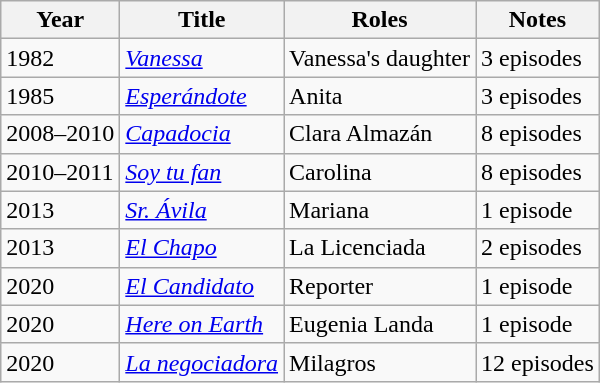<table class="wikitable sortable">
<tr>
<th>Year</th>
<th>Title</th>
<th>Roles</th>
<th>Notes</th>
</tr>
<tr>
<td>1982</td>
<td><em><a href='#'>Vanessa</a></em></td>
<td>Vanessa's daughter</td>
<td>3 episodes</td>
</tr>
<tr>
<td>1985</td>
<td><em><a href='#'>Esperándote</a></em></td>
<td>Anita</td>
<td>3 episodes</td>
</tr>
<tr>
<td>2008–2010</td>
<td><em><a href='#'>Capadocia</a></em></td>
<td>Clara Almazán</td>
<td>8 episodes</td>
</tr>
<tr>
<td>2010–2011</td>
<td><em><a href='#'>Soy tu fan</a></em></td>
<td>Carolina</td>
<td>8 episodes</td>
</tr>
<tr>
<td>2013</td>
<td><em><a href='#'>Sr. Ávila</a></em></td>
<td>Mariana</td>
<td>1 episode</td>
</tr>
<tr>
<td>2013</td>
<td><em><a href='#'>El Chapo</a></em></td>
<td>La Licenciada</td>
<td>2 episodes</td>
</tr>
<tr>
<td>2020</td>
<td><em><a href='#'>El Candidato</a></em></td>
<td>Reporter</td>
<td>1 episode</td>
</tr>
<tr>
<td>2020</td>
<td><em><a href='#'>Here on Earth</a></em></td>
<td>Eugenia Landa</td>
<td>1 episode</td>
</tr>
<tr>
<td>2020</td>
<td><em><a href='#'>La negociadora</a></em></td>
<td>Milagros</td>
<td>12 episodes</td>
</tr>
</table>
